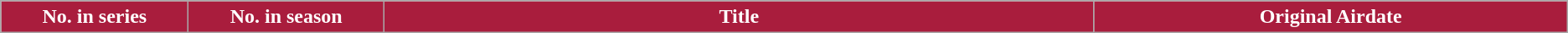<table class="wikitable plainrowheaders">
<tr>
<th style="background:#A91D3D; color:#fff; width:3%;">No. in series</th>
<th ! style="background:#A91D3D; color:#fff; width:3%;">No. in season</th>
<th ! style="background:#A91D3D; color:#fff; width:12%;">Title</th>
<th ! style="background:#A91D3D; color:#fff; width:8%;">Original Airdate<br>



















</th>
</tr>
</table>
